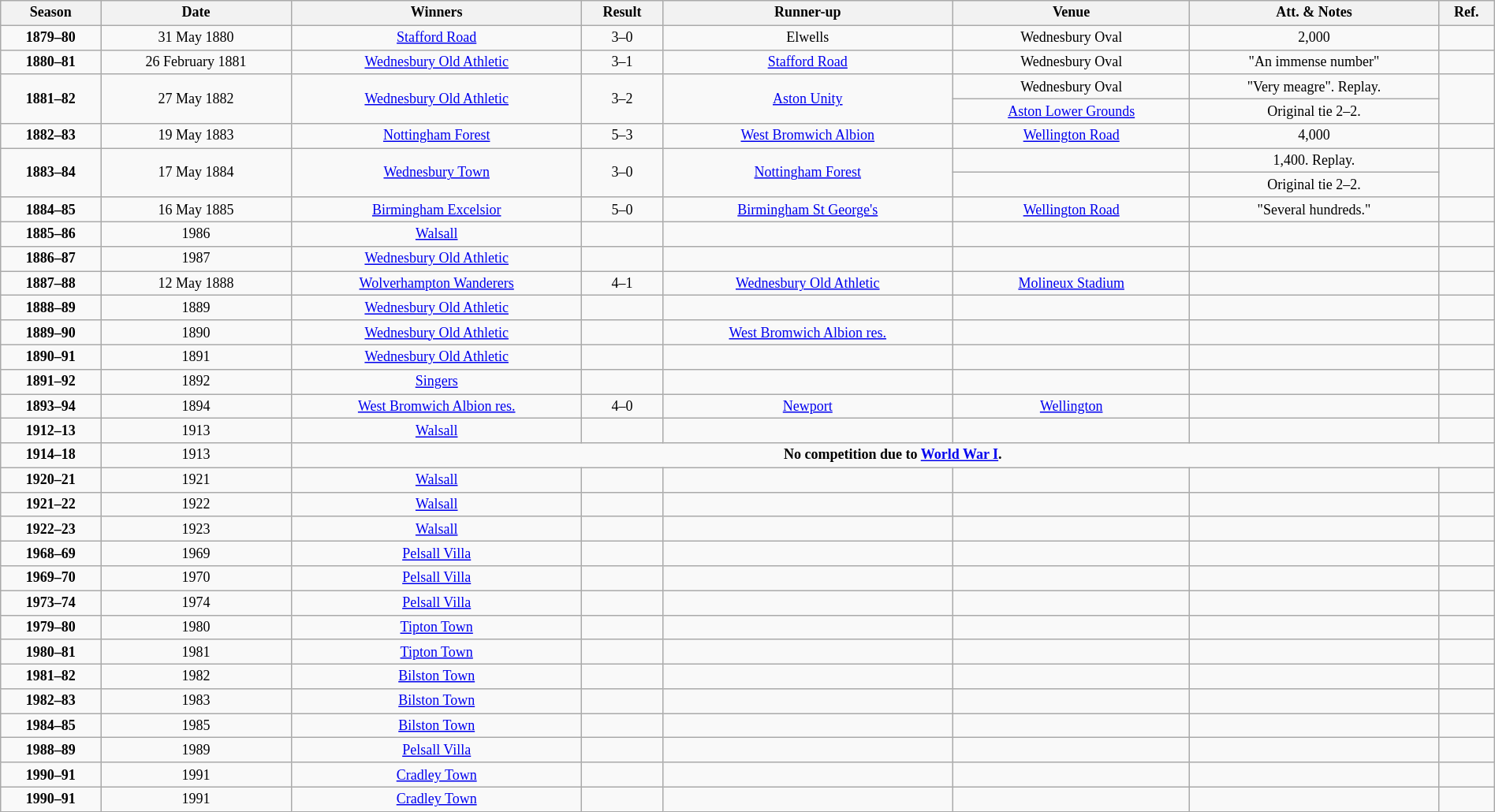<table class="wikitable" style="text-align: center; width: 100%; font-size: 12px">
<tr>
<th>Season</th>
<th>Date</th>
<th>Winners</th>
<th>Result</th>
<th>Runner-up</th>
<th>Venue</th>
<th>Att. & Notes</th>
<th>Ref.</th>
</tr>
<tr>
<td><strong>1879–80</strong></td>
<td>31 May 1880</td>
<td><a href='#'>Stafford Road</a></td>
<td>3–0</td>
<td>Elwells</td>
<td>Wednesbury Oval</td>
<td>2,000</td>
<td></td>
</tr>
<tr>
<td><strong>1880–81</strong></td>
<td>26 February 1881</td>
<td><a href='#'>Wednesbury Old Athletic</a></td>
<td>3–1</td>
<td><a href='#'>Stafford Road</a></td>
<td>Wednesbury Oval</td>
<td>"An immense number"</td>
<td></td>
</tr>
<tr>
<td rowspan=2><strong>1881–82</strong></td>
<td rowspan=2>27 May 1882</td>
<td rowspan=2><a href='#'>Wednesbury Old Athletic</a></td>
<td rowspan=2>3–2</td>
<td rowspan=2><a href='#'>Aston Unity</a></td>
<td>Wednesbury Oval</td>
<td>"Very meagre". Replay.</td>
<td rowspan=2></td>
</tr>
<tr>
<td><a href='#'>Aston Lower Grounds</a></td>
<td>Original tie 2–2.</td>
</tr>
<tr>
<td><strong>1882–83</strong></td>
<td>19 May 1883</td>
<td><a href='#'>Nottingham Forest</a></td>
<td>5–3</td>
<td><a href='#'>West Bromwich Albion</a></td>
<td><a href='#'>Wellington Road</a></td>
<td>4,000</td>
<td></td>
</tr>
<tr>
<td rowspan=2><strong>1883–84</strong></td>
<td rowspan=2>17 May 1884</td>
<td rowspan=2><a href='#'>Wednesbury Town</a></td>
<td rowspan=2>3–0</td>
<td rowspan=2><a href='#'>Nottingham Forest</a></td>
<td></td>
<td>1,400. Replay.</td>
<td rowspan=2></td>
</tr>
<tr>
<td></td>
<td>Original tie 2–2.</td>
</tr>
<tr>
<td><strong>1884–85</strong></td>
<td>16 May 1885</td>
<td><a href='#'>Birmingham Excelsior</a></td>
<td>5–0</td>
<td><a href='#'>Birmingham St George's</a></td>
<td><a href='#'>Wellington Road</a></td>
<td>"Several hundreds."</td>
<td></td>
</tr>
<tr>
<td><strong>1885–86</strong></td>
<td>1986</td>
<td><a href='#'>Walsall</a></td>
<td></td>
<td></td>
<td></td>
<td></td>
<td></td>
</tr>
<tr>
<td><strong>1886–87</strong></td>
<td>1987</td>
<td><a href='#'>Wednesbury Old Athletic</a></td>
<td></td>
<td></td>
<td></td>
<td></td>
<td></td>
</tr>
<tr>
<td><strong>1887–88</strong></td>
<td>12 May 1888</td>
<td><a href='#'>Wolverhampton Wanderers</a></td>
<td>4–1</td>
<td><a href='#'>Wednesbury Old Athletic</a></td>
<td><a href='#'>Molineux Stadium</a></td>
<td></td>
<td></td>
</tr>
<tr>
<td><strong>1888–89</strong></td>
<td>1889</td>
<td><a href='#'>Wednesbury Old Athletic</a></td>
<td></td>
<td></td>
<td></td>
<td></td>
<td></td>
</tr>
<tr>
<td><strong>1889–90</strong></td>
<td>1890</td>
<td><a href='#'>Wednesbury Old Athletic</a></td>
<td></td>
<td><a href='#'>West Bromwich Albion res.</a></td>
<td></td>
<td></td>
<td></td>
</tr>
<tr>
<td><strong>1890–91</strong></td>
<td>1891</td>
<td><a href='#'>Wednesbury Old Athletic</a></td>
<td></td>
<td></td>
<td></td>
<td></td>
<td></td>
</tr>
<tr>
<td><strong>1891–92</strong></td>
<td>1892</td>
<td><a href='#'>Singers</a></td>
<td></td>
<td></td>
<td></td>
<td></td>
<td></td>
</tr>
<tr>
<td><strong>1893–94</strong></td>
<td>1894</td>
<td><a href='#'>West Bromwich Albion res.</a></td>
<td>4–0</td>
<td><a href='#'>Newport</a></td>
<td><a href='#'>Wellington</a></td>
<td></td>
<td></td>
</tr>
<tr>
<td><strong>1912–13</strong></td>
<td>1913</td>
<td><a href='#'>Walsall</a></td>
<td></td>
<td></td>
<td></td>
<td></td>
<td></td>
</tr>
<tr>
<td><strong>1914–18</strong></td>
<td>1913</td>
<td colspan=7><strong>No competition due to <a href='#'>World War I</a>.</strong></td>
</tr>
<tr>
<td><strong>1920–21</strong></td>
<td>1921</td>
<td><a href='#'>Walsall</a></td>
<td></td>
<td></td>
<td></td>
<td></td>
<td></td>
</tr>
<tr>
<td><strong>1921–22</strong></td>
<td>1922</td>
<td><a href='#'>Walsall</a></td>
<td></td>
<td></td>
<td></td>
<td></td>
<td></td>
</tr>
<tr>
<td><strong>1922–23</strong></td>
<td>1923</td>
<td><a href='#'>Walsall</a></td>
<td></td>
<td></td>
<td></td>
<td></td>
<td></td>
</tr>
<tr>
<td><strong>1968–69</strong></td>
<td>1969</td>
<td><a href='#'>Pelsall Villa</a></td>
<td></td>
<td></td>
<td></td>
<td></td>
<td></td>
</tr>
<tr>
<td><strong>1969–70</strong></td>
<td>1970</td>
<td><a href='#'>Pelsall Villa</a></td>
<td></td>
<td></td>
<td></td>
<td></td>
<td></td>
</tr>
<tr>
<td><strong>1973–74</strong></td>
<td>1974</td>
<td><a href='#'>Pelsall Villa</a></td>
<td></td>
<td></td>
<td></td>
<td></td>
<td></td>
</tr>
<tr>
<td><strong>1979–80</strong></td>
<td>1980</td>
<td><a href='#'>Tipton Town</a></td>
<td></td>
<td></td>
<td></td>
<td></td>
<td></td>
</tr>
<tr>
<td><strong>1980–81</strong></td>
<td>1981</td>
<td><a href='#'>Tipton Town</a></td>
<td></td>
<td></td>
<td></td>
<td></td>
<td></td>
</tr>
<tr>
<td><strong>1981–82</strong></td>
<td>1982</td>
<td><a href='#'>Bilston Town</a></td>
<td></td>
<td></td>
<td></td>
<td></td>
<td></td>
</tr>
<tr>
<td><strong>1982–83</strong></td>
<td>1983</td>
<td><a href='#'>Bilston Town</a></td>
<td></td>
<td></td>
<td></td>
<td></td>
<td></td>
</tr>
<tr>
<td><strong>1984–85</strong></td>
<td>1985</td>
<td><a href='#'>Bilston Town</a></td>
<td></td>
<td></td>
<td></td>
<td></td>
<td></td>
</tr>
<tr>
<td><strong>1988–89</strong></td>
<td>1989</td>
<td><a href='#'>Pelsall Villa</a></td>
<td></td>
<td></td>
<td></td>
<td></td>
<td></td>
</tr>
<tr>
<td><strong>1990–91</strong></td>
<td>1991</td>
<td><a href='#'>Cradley Town</a></td>
<td></td>
<td></td>
<td></td>
<td></td>
<td></td>
</tr>
<tr>
<td><strong>1990–91</strong></td>
<td>1991</td>
<td><a href='#'>Cradley Town</a></td>
<td></td>
<td></td>
<td></td>
<td></td>
<td></td>
</tr>
</table>
